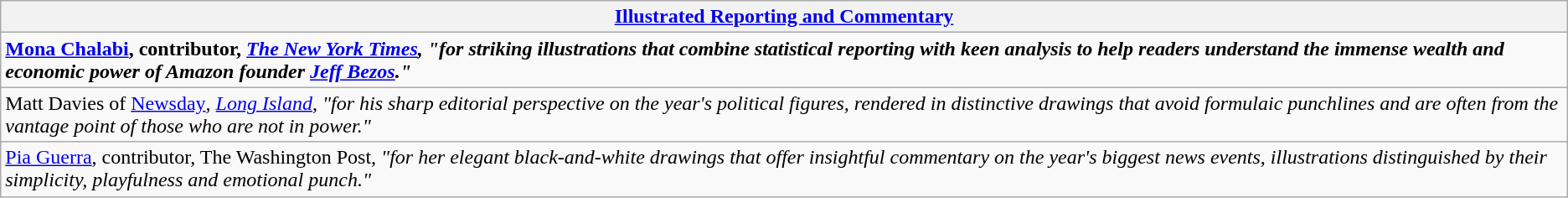<table class="wikitable" style="float:left; float:none;">
<tr>
<th><a href='#'>Illustrated Reporting and Commentary</a></th>
</tr>
<tr>
<td><strong><a href='#'>Mona Chalabi</a>, contributor, <em><a href='#'>The New York Times</a><strong><em>, "for striking illustrations that combine statistical reporting with keen analysis to help readers understand the immense wealth and economic power of Amazon founder <a href='#'>Jeff Bezos</a>."</td>
</tr>
<tr>
<td>Matt Davies of </em><a href='#'>Newsday</a><em>, <a href='#'>Long Island</a>, "for his sharp editorial perspective on the year's political figures, rendered in distinctive drawings that avoid formulaic punchlines and are often from the vantage point of those who are not in power."</td>
</tr>
<tr>
<td><a href='#'>Pia Guerra</a>, contributor, </em>The Washington Post<em>, "for her elegant black-and-white drawings that offer insightful commentary on the year's biggest news events, illustrations distinguished by their simplicity, playfulness and emotional punch."</td>
</tr>
</table>
